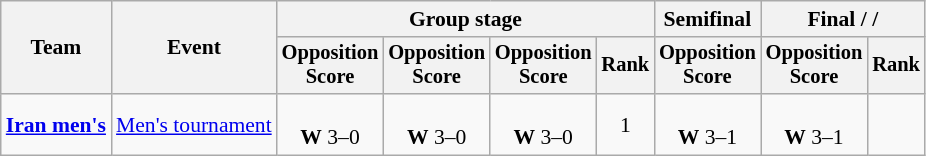<table class="wikitable" style="text-align:center; font-size:90%">
<tr>
<th rowspan="2">Team</th>
<th rowspan="2">Event</th>
<th colspan="4">Group stage</th>
<th>Semifinal</th>
<th colspan="2">Final /  / </th>
</tr>
<tr style="font-size:95%">
<th>Opposition<br>Score</th>
<th>Opposition<br>Score</th>
<th>Opposition<br>Score</th>
<th>Rank</th>
<th>Opposition<br>Score</th>
<th>Opposition<br>Score</th>
<th>Rank</th>
</tr>
<tr>
<td align="left"><strong><a href='#'>Iran men's</a></strong></td>
<td align="left"><a href='#'>Men's tournament</a></td>
<td><br><strong>W</strong> 3–0</td>
<td><br><strong>W</strong> 3–0</td>
<td><br><strong>W</strong> 3–0</td>
<td>1</td>
<td><br><strong>W</strong> 3–1</td>
<td><br><strong>W</strong> 3–1</td>
<td></td>
</tr>
</table>
